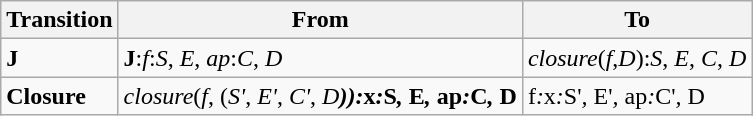<table class="wikitable">
<tr>
<th>Transition</th>
<th>From</th>
<th>To</th>
</tr>
<tr>
<td><strong>J</strong></td>
<td><strong>J</strong>:<em>f</em>:<em>S</em>, <em>E</em>, <em>ap</em>:<em>C</em>, <em>D</em></td>
<td><em>closure</em>(<em>f</em>,<em>D</em>):<em>S</em>, <em>E</em>, <em>C</em>, <em>D</em></td>
</tr>
<tr>
<td><strong>Closure</strong></td>
<td><em>closure</em>(<em>f</em>, (<em>S'</em>, <em>E'</em>, <em>C'</em>, <em>D<strong>)):</em>x<em>:</em>S<em>, </em>E<em>, </em>ap<em>:</em>C<em>, </em>D<em></td>
<td></em>f<em>:</em>x<em>:</em>S'<em>, </em>E'<em>, </em>ap<em>:</em>C'<em>, </em>D</strong></td>
</tr>
</table>
